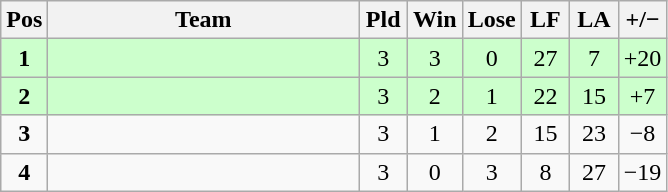<table class="wikitable" style="font-size: 100%">
<tr>
<th width=20>Pos</th>
<th width=200>Team</th>
<th width=25>Pld</th>
<th width=25>Win</th>
<th width=25>Lose</th>
<th width=25>LF</th>
<th width=25>LA</th>
<th width=25>+/−</th>
</tr>
<tr align=center style="background: #ccffcc;">
<td><strong>1</strong></td>
<td align="left"></td>
<td>3</td>
<td>3</td>
<td>0</td>
<td>27</td>
<td>7</td>
<td>+20</td>
</tr>
<tr align=center style="background: #ccffcc;">
<td><strong>2</strong></td>
<td align="left"></td>
<td>3</td>
<td>2</td>
<td>1</td>
<td>22</td>
<td>15</td>
<td>+7</td>
</tr>
<tr align=center>
<td><strong>3</strong></td>
<td align="left"></td>
<td>3</td>
<td>1</td>
<td>2</td>
<td>15</td>
<td>23</td>
<td>−8</td>
</tr>
<tr align=center>
<td><strong>4</strong></td>
<td align="left"></td>
<td>3</td>
<td>0</td>
<td>3</td>
<td>8</td>
<td>27</td>
<td>−19</td>
</tr>
</table>
